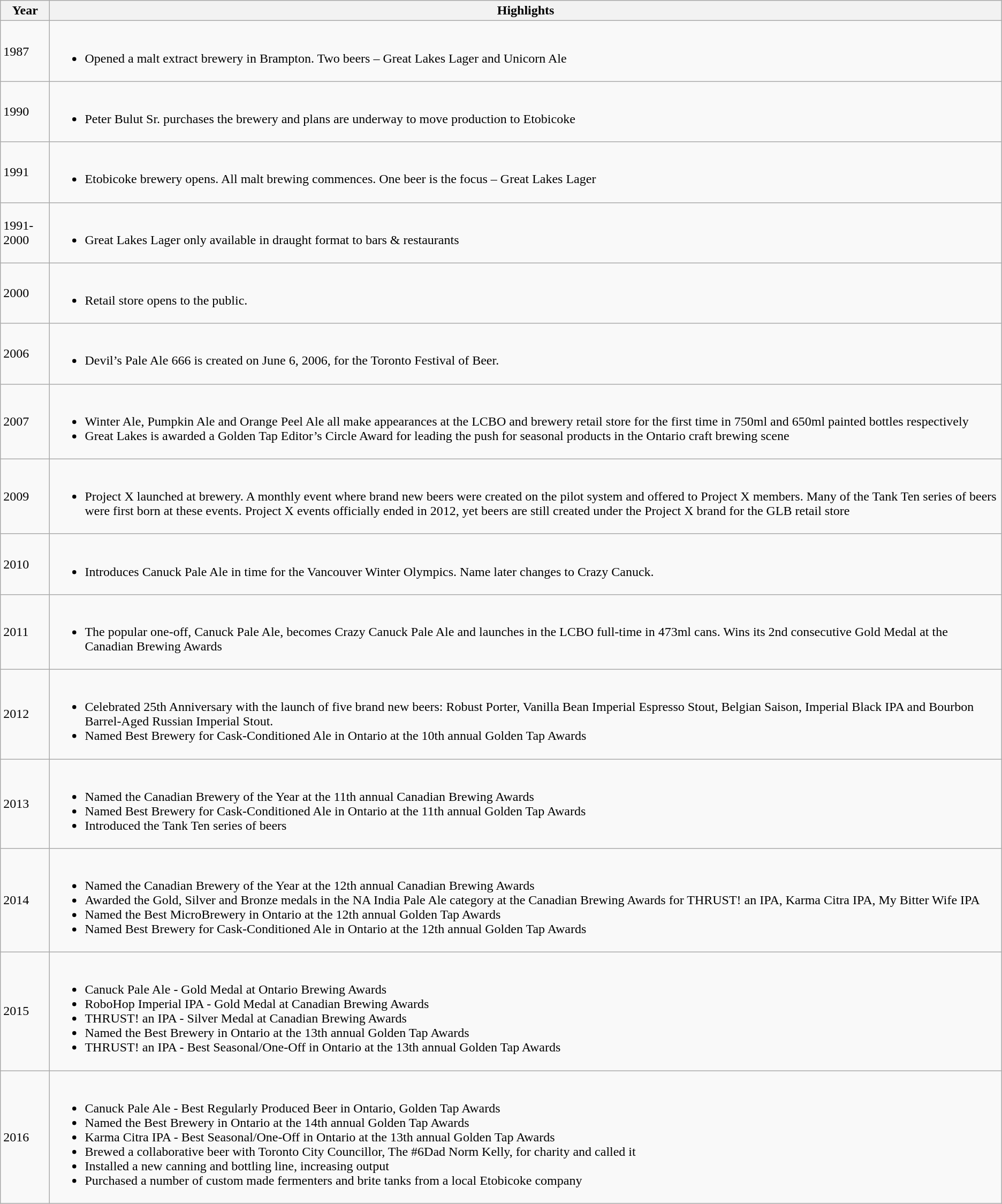<table class="wikitable">
<tr>
<th>Year</th>
<th>Highlights</th>
</tr>
<tr>
<td>1987</td>
<td><br><ul><li>Opened a malt extract brewery in Brampton. Two beers – Great Lakes Lager and Unicorn Ale</li></ul></td>
</tr>
<tr>
<td>1990</td>
<td><br><ul><li>Peter Bulut Sr. purchases the brewery and plans are underway to move production to Etobicoke</li></ul></td>
</tr>
<tr>
<td>1991</td>
<td><br><ul><li>Etobicoke brewery opens. All malt brewing commences. One beer is the focus – Great Lakes Lager</li></ul></td>
</tr>
<tr>
<td>1991-2000</td>
<td><br><ul><li>Great Lakes Lager only available in draught format to bars & restaurants</li></ul></td>
</tr>
<tr>
<td>2000</td>
<td><br><ul><li>Retail store opens to the public.</li></ul></td>
</tr>
<tr>
<td>2006</td>
<td><br><ul><li>Devil’s Pale Ale 666 is created on June 6, 2006, for the Toronto Festival of Beer.</li></ul></td>
</tr>
<tr>
<td>2007</td>
<td><br><ul><li>Winter Ale, Pumpkin Ale and Orange Peel Ale all make appearances at the LCBO and brewery retail store for the first time in 750ml and 650ml painted bottles respectively</li><li>Great Lakes is awarded a Golden Tap Editor’s Circle Award for leading the push for seasonal products in the Ontario craft brewing scene</li></ul></td>
</tr>
<tr>
<td>2009</td>
<td><br><ul><li>Project X launched at brewery. A monthly event where brand new beers were created on the pilot system and offered to Project X members. Many of the Tank Ten series of beers were first born at these events. Project X events officially ended in 2012, yet beers are still created under the Project X brand for the GLB retail store</li></ul></td>
</tr>
<tr>
<td>2010</td>
<td><br><ul><li>Introduces Canuck Pale Ale in time for the Vancouver Winter Olympics. Name later changes to Crazy Canuck.</li></ul></td>
</tr>
<tr>
<td>2011</td>
<td><br><ul><li>The popular one-off, Canuck Pale Ale, becomes Crazy Canuck Pale Ale and launches in the LCBO full-time in 473ml cans. Wins its 2nd consecutive Gold Medal at the Canadian Brewing Awards</li></ul></td>
</tr>
<tr>
<td>2012</td>
<td><br><ul><li>Celebrated 25th Anniversary with the launch of five brand new beers: Robust Porter, Vanilla Bean Imperial Espresso Stout, Belgian Saison, Imperial Black IPA and Bourbon Barrel-Aged Russian Imperial Stout.</li><li>Named Best Brewery for Cask-Conditioned Ale in Ontario at the 10th annual Golden Tap Awards</li></ul></td>
</tr>
<tr>
<td>2013</td>
<td><br><ul><li>Named the Canadian Brewery of the Year at the 11th annual Canadian Brewing Awards</li><li>Named Best Brewery for Cask-Conditioned Ale in Ontario at the 11th annual Golden Tap Awards</li><li>Introduced the Tank Ten series of beers</li></ul></td>
</tr>
<tr>
<td>2014</td>
<td><br><ul><li>Named the Canadian Brewery of the Year at the 12th annual Canadian Brewing Awards</li><li>Awarded the Gold, Silver and Bronze medals in the NA India Pale Ale category at the Canadian Brewing Awards for THRUST! an IPA, Karma Citra IPA, My Bitter Wife IPA</li><li>Named the Best MicroBrewery in Ontario at the 12th annual Golden Tap Awards</li><li>Named Best Brewery for Cask-Conditioned Ale in Ontario at the 12th annual Golden Tap Awards</li></ul></td>
</tr>
<tr>
<td>2015</td>
<td><br><ul><li>Canuck Pale Ale - Gold Medal at Ontario Brewing Awards</li><li>RoboHop Imperial IPA - Gold Medal at Canadian Brewing Awards</li><li>THRUST! an IPA - Silver Medal at Canadian Brewing Awards</li><li>Named the Best Brewery in Ontario at the 13th annual Golden Tap Awards</li><li>THRUST! an IPA - Best Seasonal/One-Off in Ontario at the 13th annual Golden Tap Awards</li></ul></td>
</tr>
<tr>
<td>2016</td>
<td><br><ul><li>Canuck Pale Ale - Best Regularly Produced Beer in Ontario, Golden Tap Awards</li><li>Named the Best Brewery in Ontario at the 14th annual Golden Tap Awards</li><li>Karma Citra IPA - Best Seasonal/One-Off in Ontario at the 13th annual Golden Tap Awards</li><li>Brewed a collaborative beer with Toronto City Councillor, The #6Dad Norm Kelly, for charity and called it </li><li>Installed a new canning and bottling line, increasing output</li><li>Purchased a number of custom made fermenters and brite tanks from a local Etobicoke company</li></ul></td>
</tr>
</table>
